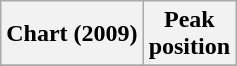<table class="wikitable plainrowheaders">
<tr>
<th scope="col">Chart (2009)</th>
<th scope="col">Peak<br>position</th>
</tr>
<tr>
</tr>
</table>
